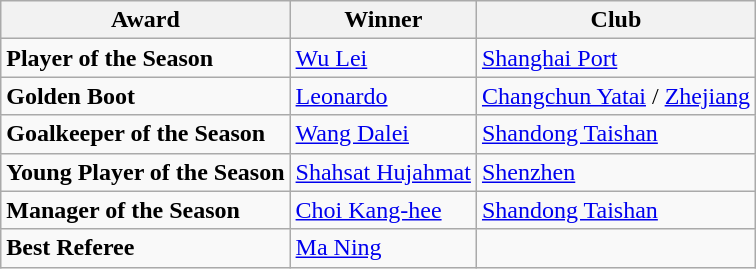<table class="wikitable">
<tr>
<th>Award</th>
<th>Winner</th>
<th>Club</th>
</tr>
<tr>
<td><strong>Player of the Season</strong></td>
<td> <a href='#'>Wu Lei</a></td>
<td><a href='#'>Shanghai Port</a></td>
</tr>
<tr>
<td><strong>Golden Boot</strong></td>
<td> <a href='#'>Leonardo</a></td>
<td><a href='#'>Changchun Yatai</a> / <a href='#'>Zhejiang</a></td>
</tr>
<tr>
<td><strong>Goalkeeper of the Season</strong></td>
<td> <a href='#'>Wang Dalei</a></td>
<td><a href='#'>Shandong Taishan</a></td>
</tr>
<tr>
<td><strong>Young Player of the Season</strong></td>
<td> <a href='#'>Shahsat Hujahmat</a></td>
<td><a href='#'>Shenzhen</a></td>
</tr>
<tr>
<td><strong>Manager of the Season</strong></td>
<td> <a href='#'>Choi Kang-hee</a></td>
<td><a href='#'>Shandong Taishan</a></td>
</tr>
<tr>
<td><strong>Best Referee</strong></td>
<td> <a href='#'>Ma Ning</a></td>
</tr>
</table>
